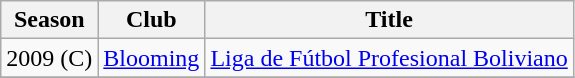<table class="wikitable">
<tr>
<th>Season</th>
<th>Club</th>
<th>Title</th>
</tr>
<tr>
<td>2009 (C)</td>
<td><a href='#'>Blooming</a></td>
<td><a href='#'>Liga de Fútbol Profesional Boliviano</a></td>
</tr>
<tr>
</tr>
</table>
